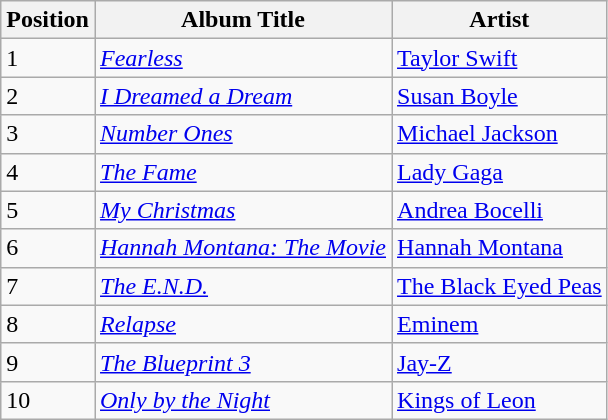<table class="wikitable">
<tr>
<th>Position</th>
<th>Album Title</th>
<th>Artist</th>
</tr>
<tr>
<td>1</td>
<td><em><a href='#'>Fearless</a></em></td>
<td><a href='#'>Taylor Swift</a></td>
</tr>
<tr>
<td>2</td>
<td><em><a href='#'>I Dreamed a Dream</a></em></td>
<td><a href='#'>Susan Boyle</a></td>
</tr>
<tr>
<td>3</td>
<td><em><a href='#'>Number Ones</a></em></td>
<td><a href='#'>Michael Jackson</a></td>
</tr>
<tr>
<td>4</td>
<td><em><a href='#'>The Fame</a></em></td>
<td><a href='#'>Lady Gaga</a></td>
</tr>
<tr>
<td>5</td>
<td><em><a href='#'>My Christmas</a></em></td>
<td><a href='#'>Andrea Bocelli</a></td>
</tr>
<tr>
<td>6</td>
<td><em><a href='#'>Hannah Montana: The Movie</a></em></td>
<td><a href='#'>Hannah Montana</a></td>
</tr>
<tr>
<td>7</td>
<td><em><a href='#'>The E.N.D.</a></em></td>
<td><a href='#'>The Black Eyed Peas</a></td>
</tr>
<tr>
<td>8</td>
<td><em><a href='#'>Relapse</a></em></td>
<td><a href='#'>Eminem</a></td>
</tr>
<tr>
<td>9</td>
<td><em><a href='#'>The Blueprint 3</a></em></td>
<td><a href='#'>Jay-Z</a></td>
</tr>
<tr>
<td>10</td>
<td><em><a href='#'>Only by the Night</a></em></td>
<td><a href='#'>Kings of Leon</a></td>
</tr>
</table>
